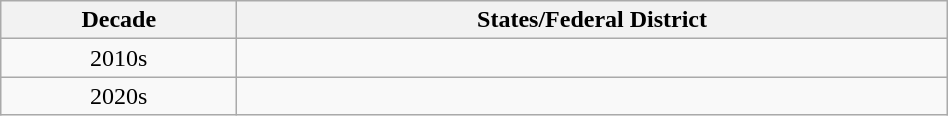<table class="wikitable" style="width:50%">
<tr>
<th style="width:8em;">Decade</th>
<th style="width:25em;">States/Federal District</th>
</tr>
<tr>
<td style="text-align:center;">2010s</td>
<td></td>
</tr>
<tr>
<td style="text-align:center;">2020s</td>
<td></td>
</tr>
</table>
